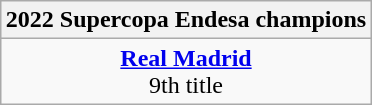<table class=wikitable style="text-align:center; margin:auto">
<tr>
<th>2022 Supercopa Endesa champions</th>
</tr>
<tr>
<td><strong><a href='#'>Real Madrid</a></strong><br>9th title</td>
</tr>
</table>
